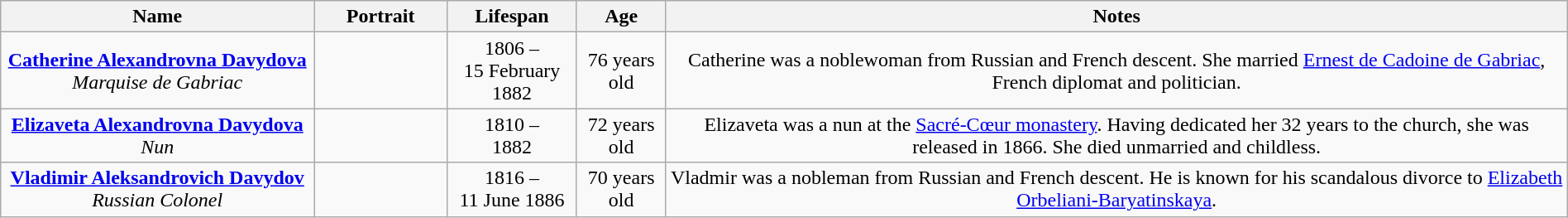<table class="wikitable" style="text-align:center; width:100%">
<tr>
<th width="20%">Name</th>
<th width="100px">Portrait</th>
<th>Lifespan</th>
<th>Age</th>
<th>Notes</th>
</tr>
<tr>
<td><strong><a href='#'>Catherine Alexandrovna Davydova</a></strong><br> <em>Marquise de Gabriac</em></td>
<td></td>
<td>1806 –<br> 15 February 1882</td>
<td>76 years old</td>
<td>Catherine was a noblewoman from Russian and French descent. She married <a href='#'>Ernest de Cadoine de Gabriac</a>, French diplomat and politician.</td>
</tr>
<tr>
<td><strong><a href='#'>Elizaveta Alexandrovna Davydova</a></strong><br><em>Nun</em></td>
<td></td>
<td>1810 –<br> 1882</td>
<td>72 years old</td>
<td>Elizaveta was a nun at the <a href='#'>Sacré-Cœur monastery</a>. Having dedicated her 32 years to the church, she was released in 1866. She died unmarried and childless.</td>
</tr>
<tr>
<td><strong><a href='#'>Vladimir Aleksandrovich Davydov</a></strong><br><em>Russian Colonel</em></td>
<td></td>
<td>1816 –<br> 11 June 1886</td>
<td>70 years old</td>
<td>Vladmir was a nobleman from Russian and French descent. He is known for his scandalous divorce to <a href='#'>Elizabeth Orbeliani-Baryatinskaya</a>.</td>
</tr>
</table>
